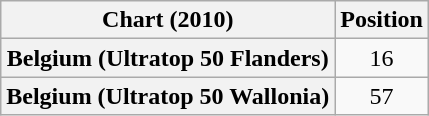<table class="wikitable plainrowheaders sortable" style="text-align:center">
<tr>
<th scope="col">Chart (2010)</th>
<th scope="col">Position</th>
</tr>
<tr>
<th scope="row">Belgium (Ultratop 50 Flanders)</th>
<td>16</td>
</tr>
<tr>
<th scope="row">Belgium (Ultratop 50 Wallonia)</th>
<td>57</td>
</tr>
</table>
